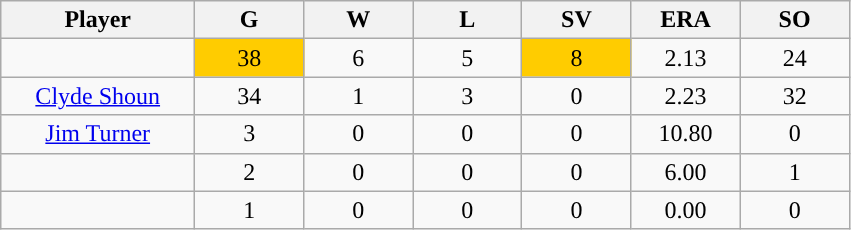<table class="wikitable sortable">
<tr>
<th bgcolor="#DDDDFF" width="16%">Player</th>
<th bgcolor="#DDDDFF" width="9%">G</th>
<th bgcolor="#DDDDFF" width="9%">W</th>
<th bgcolor="#DDDDFF" width="9%">L</th>
<th bgcolor="#DDDDFF" width="9%">SV</th>
<th bgcolor="#DDDDFF" width="9%">ERA</th>
<th bgcolor="#DDDDFF" width="9%">SO</th>
</tr>
<tr align="center">
<td></td>
<td style="background:#fc0;">38</td>
<td>6</td>
<td>5</td>
<td style="background:#fc0;">8</td>
<td>2.13</td>
<td>24</td>
</tr>
<tr align="center">
<td><a href='#'>Clyde Shoun</a></td>
<td>34</td>
<td>1</td>
<td>3</td>
<td>0</td>
<td>2.23</td>
<td>32</td>
</tr>
<tr align="center">
<td><a href='#'>Jim Turner</a></td>
<td>3</td>
<td>0</td>
<td>0</td>
<td>0</td>
<td>10.80</td>
<td>0</td>
</tr>
<tr align="center">
<td></td>
<td>2</td>
<td>0</td>
<td>0</td>
<td>0</td>
<td>6.00</td>
<td>1</td>
</tr>
<tr align="center">
<td></td>
<td>1</td>
<td>0</td>
<td>0</td>
<td>0</td>
<td>0.00</td>
<td>0</td>
</tr>
</table>
